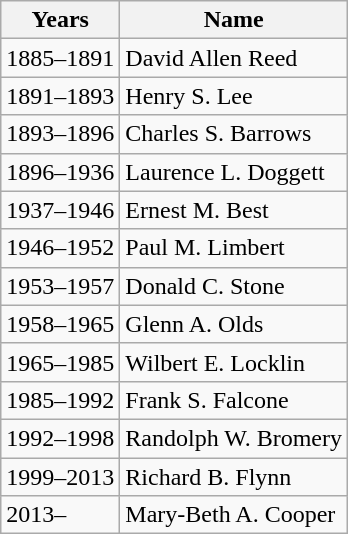<table class="wikitable">
<tr>
<th>Years</th>
<th>Name</th>
</tr>
<tr>
<td>1885–1891</td>
<td>David Allen Reed</td>
</tr>
<tr>
<td>1891–1893</td>
<td>Henry S. Lee</td>
</tr>
<tr>
<td>1893–1896</td>
<td>Charles S. Barrows</td>
</tr>
<tr>
<td>1896–1936</td>
<td>Laurence L. Doggett</td>
</tr>
<tr>
<td>1937–1946</td>
<td>Ernest M. Best</td>
</tr>
<tr>
<td>1946–1952</td>
<td>Paul M. Limbert</td>
</tr>
<tr>
<td>1953–1957</td>
<td>Donald C. Stone</td>
</tr>
<tr>
<td>1958–1965</td>
<td>Glenn A. Olds</td>
</tr>
<tr>
<td>1965–1985</td>
<td>Wilbert E. Locklin</td>
</tr>
<tr>
<td>1985–1992</td>
<td>Frank S. Falcone</td>
</tr>
<tr>
<td>1992–1998</td>
<td>Randolph W. Bromery</td>
</tr>
<tr>
<td>1999–2013</td>
<td>Richard B. Flynn</td>
</tr>
<tr>
<td>2013–</td>
<td>Mary-Beth A. Cooper</td>
</tr>
</table>
